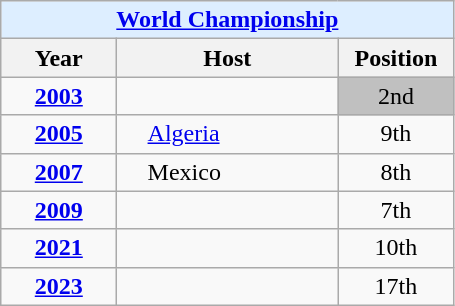<table class="wikitable" style="text-align: center;">
<tr>
<th colspan=3 style="background-color: #ddeeff;"><a href='#'>World Championship</a></th>
</tr>
<tr>
<th style="width: 70px;">Year</th>
<th style="width: 140px;">Host</th>
<th style="width: 70px;">Position</th>
</tr>
<tr>
<td><strong><a href='#'>2003</a></strong></td>
<td style="text-align: left; padding-left: 20px;"></td>
<td style="background-color:silver">2nd</td>
</tr>
<tr>
<td><strong><a href='#'>2005</a></strong></td>
<td style="text-align: left; padding-left: 20px;"> <a href='#'>Algeria</a></td>
<td>9th</td>
</tr>
<tr>
<td><strong><a href='#'>2007</a></strong></td>
<td style="text-align: left; padding-left: 20px;"> Mexico</td>
<td>8th</td>
</tr>
<tr>
<td><strong><a href='#'>2009</a></strong></td>
<td style="text-align: left; padding-left: 20px;"></td>
<td>7th</td>
</tr>
<tr>
<td><strong><a href='#'>2021</a></strong></td>
<td style="text-align: left; padding-left: 20px;"></td>
<td>10th</td>
</tr>
<tr>
<td><strong><a href='#'>2023</a></strong></td>
<td style="text-align: left; padding-left: 20px;"></td>
<td>17th</td>
</tr>
</table>
